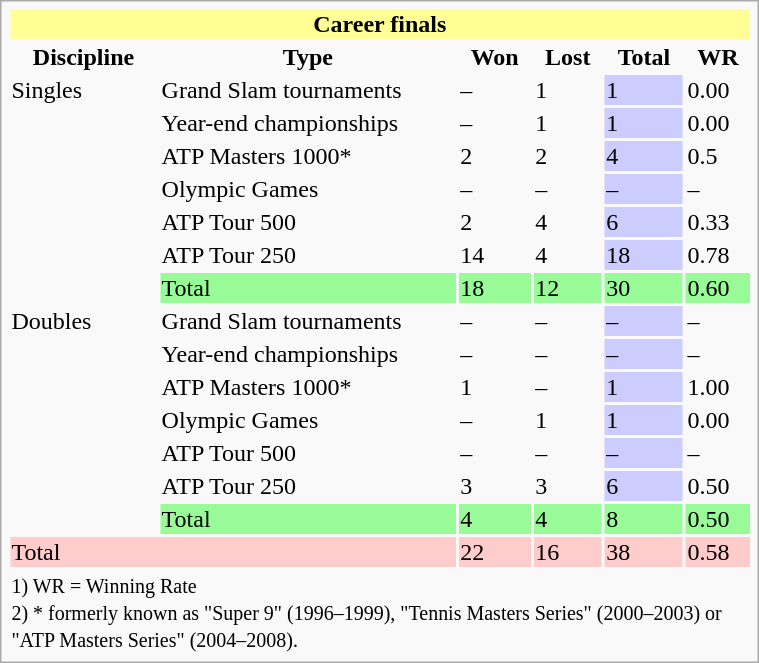<table class="infobox vcard vevent" style="width:40%;">
<tr bgcolor=FFFF96>
<th colspan=6>Career finals</th>
</tr>
<tr>
<th>Discipline</th>
<th>Type</th>
<th>Won</th>
<th>Lost</th>
<th>Total</th>
<th>WR</th>
</tr>
<tr>
<td rowspan=7>Singles</td>
<td>Grand Slam tournaments</td>
<td>–</td>
<td>1</td>
<td bgcolor=CCCCFF>1</td>
<td>0.00</td>
</tr>
<tr>
<td>Year-end championships</td>
<td>–</td>
<td>1</td>
<td bgcolor=CCCCFF>1</td>
<td>0.00</td>
</tr>
<tr>
<td>ATP Masters 1000*</td>
<td>2</td>
<td>2</td>
<td bgcolor=CCCCFF>4</td>
<td>0.5</td>
</tr>
<tr>
<td>Olympic Games</td>
<td>–</td>
<td>–</td>
<td bgcolor=CCCCFF>–</td>
<td>–</td>
</tr>
<tr>
<td>ATP Tour 500</td>
<td>2</td>
<td>4</td>
<td bgcolor=CCCCFF>6</td>
<td>0.33</td>
</tr>
<tr>
<td>ATP Tour 250</td>
<td>14</td>
<td>4</td>
<td bgcolor=CCCCFF>18</td>
<td>0.78</td>
</tr>
<tr bgcolor=98fb98>
<td>Total</td>
<td>18</td>
<td>12</td>
<td>30</td>
<td>0.60</td>
</tr>
<tr>
<td rowspan=7>Doubles</td>
<td>Grand Slam tournaments</td>
<td>–</td>
<td>–</td>
<td bgcolor=CCCCFF>–</td>
<td>–</td>
</tr>
<tr>
<td>Year-end championships</td>
<td>–</td>
<td>–</td>
<td bgcolor=CCCCFF>–</td>
<td>–</td>
</tr>
<tr>
<td>ATP Masters 1000*</td>
<td>1</td>
<td>–</td>
<td bgcolor=CCCCFF>1</td>
<td>1.00</td>
</tr>
<tr>
<td>Olympic Games</td>
<td>–</td>
<td>1</td>
<td bgcolor=CCCCFF>1</td>
<td>0.00</td>
</tr>
<tr>
<td>ATP Tour 500</td>
<td>–</td>
<td>–</td>
<td bgcolor=CCCCFF>–</td>
<td>–</td>
</tr>
<tr>
<td>ATP Tour 250</td>
<td>3</td>
<td>3</td>
<td bgcolor=CCCCFF>6</td>
<td>0.50</td>
</tr>
<tr bgcolor=98fb98>
<td>Total</td>
<td>4</td>
<td>4</td>
<td>8</td>
<td>0.50</td>
</tr>
<tr bgcolor=FFCCCC>
<td colspan=2>Total</td>
<td>22</td>
<td>16</td>
<td>38</td>
<td>0.58</td>
</tr>
<tr>
<td colspan=6><small>1) WR = Winning Rate <br>2) * formerly known as "Super 9" (1996–1999), "Tennis Masters Series" (2000–2003) or "ATP Masters Series" (2004–2008).</small></td>
</tr>
</table>
